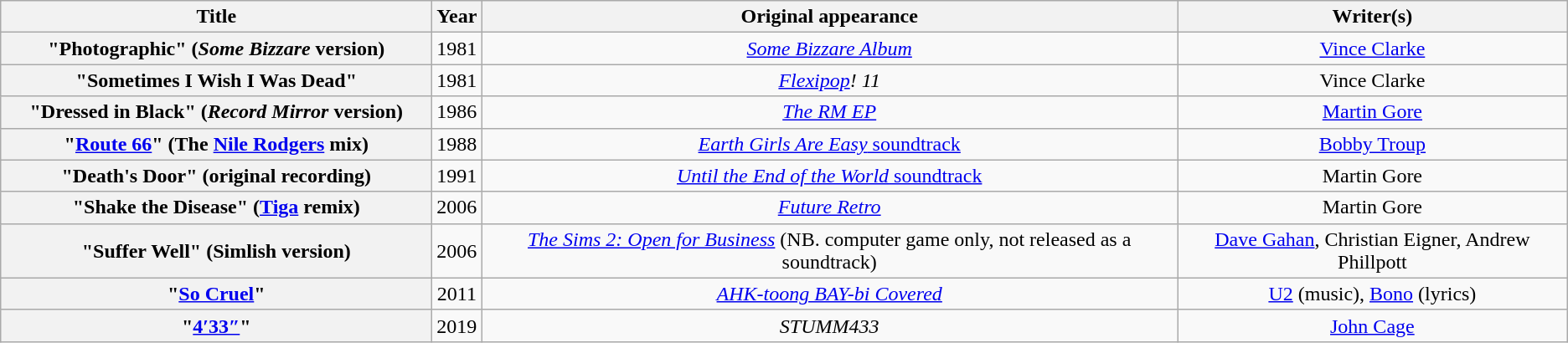<table class="wikitable plainrowheaders" style="text-align:center;">
<tr>
<th scope="col" style="width:21em;">Title</th>
<th scope="col">Year</th>
<th scope="col">Original appearance</th>
<th scope="col">Writer(s)</th>
</tr>
<tr>
<th scope="row">"Photographic" (<em>Some Bizzare</em> version)</th>
<td>1981</td>
<td><em><a href='#'>Some Bizzare Album</a></em></td>
<td><a href='#'>Vince Clarke</a></td>
</tr>
<tr>
<th scope="row">"Sometimes I Wish I Was Dead"</th>
<td>1981</td>
<td><em><a href='#'>Flexipop</a>! 11</em></td>
<td>Vince Clarke</td>
</tr>
<tr>
<th scope="row">"Dressed in Black" (<em>Record Mirror</em> version)</th>
<td>1986</td>
<td><em><a href='#'>The RM EP</a></em></td>
<td><a href='#'>Martin Gore</a></td>
</tr>
<tr>
<th scope="row">"<a href='#'>Route 66</a>" (The <a href='#'>Nile Rodgers</a> mix)</th>
<td>1988</td>
<td><a href='#'><em>Earth Girls Are Easy</em> soundtrack</a></td>
<td><a href='#'>Bobby Troup</a></td>
</tr>
<tr>
<th scope="row">"Death's Door" (original recording)</th>
<td>1991</td>
<td><a href='#'><em>Until the End of the World</em> soundtrack</a></td>
<td>Martin Gore</td>
</tr>
<tr>
<th scope="row">"Shake the Disease" (<a href='#'>Tiga</a> remix)</th>
<td>2006</td>
<td><em><a href='#'>Future Retro</a></em></td>
<td>Martin Gore</td>
</tr>
<tr>
<th scope="row">"Suffer Well" (Simlish version)</th>
<td>2006</td>
<td><em><a href='#'>The Sims 2: Open for Business</a></em> (NB. computer game only, not released as a soundtrack)</td>
<td><a href='#'>Dave Gahan</a>, Christian Eigner, Andrew Phillpott</td>
</tr>
<tr>
<th scope="row">"<a href='#'>So Cruel</a>"</th>
<td>2011</td>
<td><em><a href='#'>AHK-toong BAY-bi Covered</a></em></td>
<td><a href='#'>U2</a> (music), <a href='#'>Bono</a> (lyrics)</td>
</tr>
<tr>
<th scope="row">"<a href='#'>4′33″</a>"</th>
<td>2019</td>
<td><em>STUMM433</em></td>
<td><a href='#'>John Cage</a></td>
</tr>
</table>
